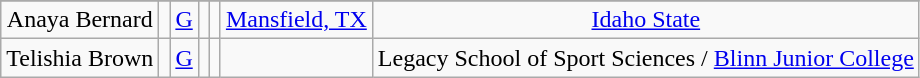<table class="wikitable sortable" style="text-align: center">
<tr align=center>
</tr>
<tr>
<td>Anaya Bernard</td>
<td></td>
<td><a href='#'>G</a></td>
<td></td>
<td></td>
<td><a href='#'>Mansfield, TX</a></td>
<td><a href='#'>Idaho State</a></td>
</tr>
<tr>
<td>Telishia Brown</td>
<td></td>
<td><a href='#'>G</a></td>
<td></td>
<td></td>
<td></td>
<td>Legacy School of Sport Sciences / <a href='#'>Blinn Junior College</a></td>
</tr>
</table>
